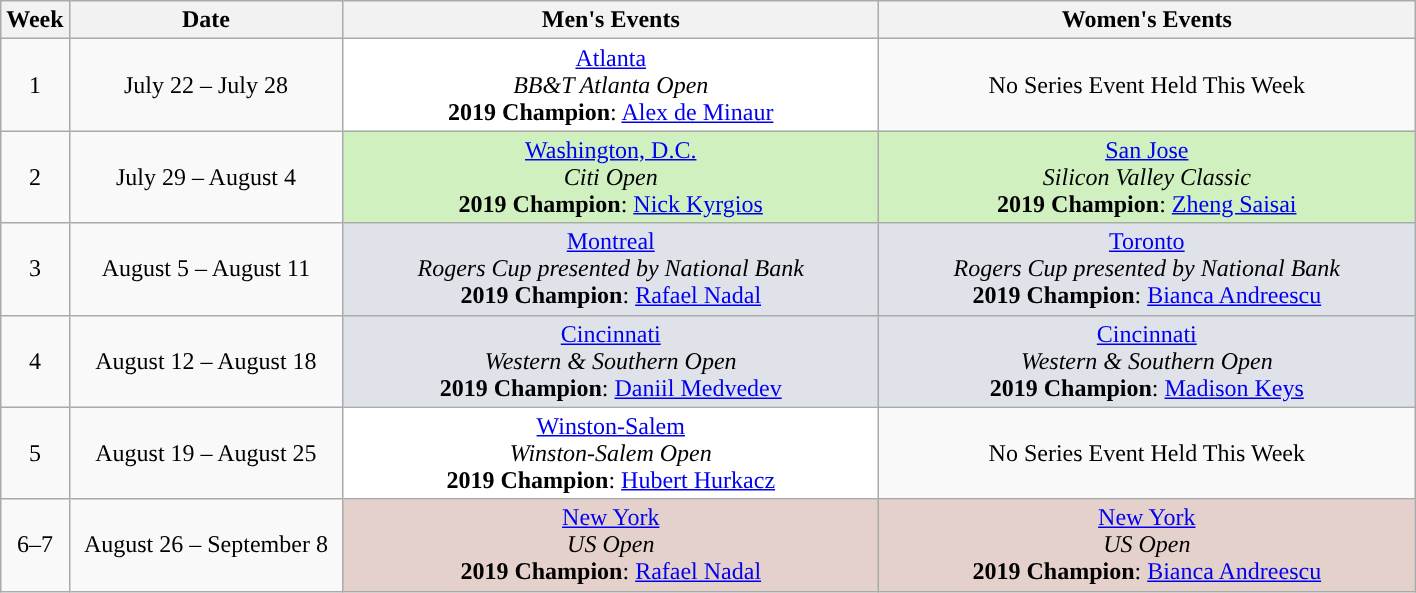<table class="wikitable">
<tr>
<th width=30>Week</th>
<th width=175>Date</th>
<th width=350>Men's Events</th>
<th width=350>Women's Events</th>
</tr>
<tr align=center>
<td>1</td>
<td>July 22 – July 28</td>
<td bgcolor="#ffffff"><a href='#'>Atlanta</a><br><em>BB&T Atlanta Open</em><br><strong>2019 Champion</strong>:  <a href='#'>Alex de Minaur</a></td>
<td>No Series Event Held This Week</td>
</tr>
<tr align=center>
<td>2</td>
<td>July 29 – August 4</td>
<td bgcolor="#d0f0c0"><a href='#'>Washington, D.C.</a><br><em>Citi Open</em><br><strong>2019 Champion</strong>:  <a href='#'>Nick Kyrgios</a></td>
<td bgcolor="#d0f0c0"><a href='#'>San Jose</a><br><em>Silicon Valley Classic</em><br><strong>2019 Champion</strong>:  <a href='#'>Zheng Saisai</a></td>
</tr>
<tr align=center>
<td>3</td>
<td>August 5 – August 11</td>
<td bgcolor="#dfe2e9"><a href='#'>Montreal</a><br><em>Rogers Cup presented by National Bank</em><br><strong>2019 Champion</strong>:  <a href='#'>Rafael Nadal</a></td>
<td bgcolor=#dfe2e9><a href='#'>Toronto</a><br><em>Rogers Cup presented by National Bank</em><br><strong>2019 Champion</strong>:  <a href='#'>Bianca Andreescu</a></td>
</tr>
<tr align=center>
<td>4</td>
<td>August 12 – August 18</td>
<td bgcolor="#dfe2e9"><a href='#'>Cincinnati</a><br><em>Western & Southern Open</em><br><strong>2019 Champion</strong>:  <a href='#'>Daniil Medvedev</a></td>
<td bgcolor=#dfe2e9><a href='#'>Cincinnati</a><br><em>Western & Southern Open</em><br><strong>2019 Champion</strong>:  <a href='#'>Madison Keys</a></td>
</tr>
<tr align=center>
<td>5</td>
<td>August 19 – August 25</td>
<td bgcolor="#ffffff"><a href='#'>Winston-Salem</a><br> <em>Winston-Salem Open</em><br><strong>2019 Champion</strong>:  <a href='#'>Hubert Hurkacz</a></td>
<td>No Series Event Held This Week</td>
</tr>
<tr align=center>
<td>6–7</td>
<td>August 26 – September 8</td>
<td bgcolor="#e5d1cb"><a href='#'>New York</a><br> <em>US Open</em><br><strong>2019 Champion</strong>:  <a href='#'>Rafael Nadal</a></td>
<td bgcolor="e5d1cb"><a href='#'>New York</a><br> <em>US Open</em><br><strong>2019 Champion</strong>:  <a href='#'>Bianca Andreescu</a></td>
</tr>
</table>
